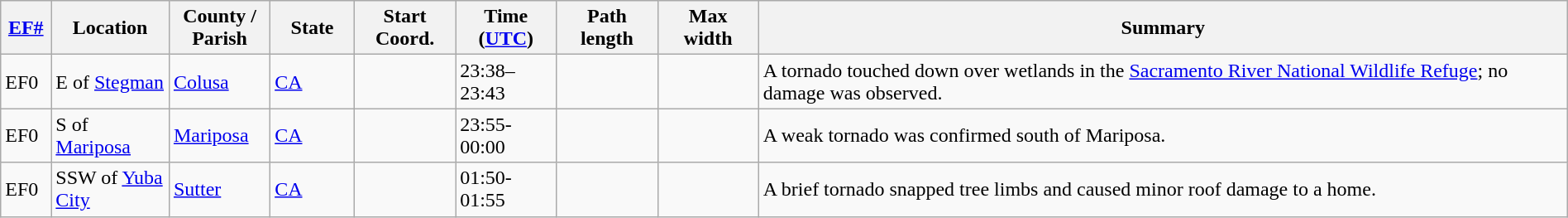<table class="wikitable sortable" style="width:100%;">
<tr>
<th scope="col"  style="width:3%; text-align:center;"><a href='#'>EF#</a></th>
<th scope="col"  style="width:7%; text-align:center;" class="unsortable">Location</th>
<th scope="col"  style="width:6%; text-align:center;" class="unsortable">County / Parish</th>
<th scope="col"  style="width:5%; text-align:center;">State</th>
<th scope="col"  style="width:6%; text-align:center;">Start Coord.</th>
<th scope="col"  style="width:6%; text-align:center;">Time (<a href='#'>UTC</a>)</th>
<th scope="col"  style="width:6%; text-align:center;">Path length</th>
<th scope="col"  style="width:6%; text-align:center;">Max width</th>
<th scope="col" class="unsortable" style="width:48%; text-align:center;">Summary</th>
</tr>
<tr>
<td bgcolor=>EF0</td>
<td>E of <a href='#'>Stegman</a></td>
<td><a href='#'>Colusa</a></td>
<td><a href='#'>CA</a></td>
<td></td>
<td>23:38–23:43</td>
<td></td>
<td></td>
<td>A tornado touched down over wetlands in the <a href='#'>Sacramento River National Wildlife Refuge</a>; no damage was observed.</td>
</tr>
<tr>
<td bgcolor=>EF0</td>
<td>S of <a href='#'>Mariposa</a></td>
<td><a href='#'>Mariposa</a></td>
<td><a href='#'>CA</a></td>
<td></td>
<td>23:55-00:00</td>
<td></td>
<td></td>
<td>A weak tornado was confirmed south of Mariposa.</td>
</tr>
<tr>
<td bgcolor=>EF0</td>
<td>SSW of <a href='#'>Yuba City</a></td>
<td><a href='#'>Sutter</a></td>
<td><a href='#'>CA</a></td>
<td></td>
<td>01:50-01:55</td>
<td></td>
<td></td>
<td>A brief tornado snapped tree limbs and caused minor roof damage to a home.</td>
</tr>
</table>
